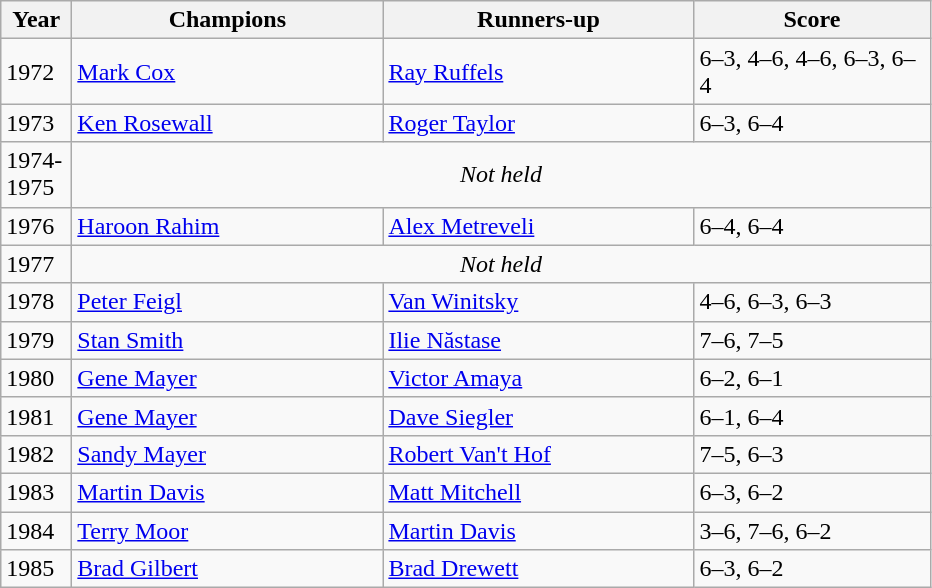<table class="wikitable">
<tr>
<th style="width:40px">Year</th>
<th style="width:200px">Champions</th>
<th style="width:200px">Runners-up</th>
<th style="width:150px" class="unsortable">Score</th>
</tr>
<tr>
<td>1972</td>
<td> <a href='#'>Mark Cox</a></td>
<td> <a href='#'>Ray Ruffels</a></td>
<td>6–3, 4–6, 4–6, 6–3, 6–4</td>
</tr>
<tr>
<td>1973</td>
<td> <a href='#'>Ken Rosewall</a></td>
<td> <a href='#'>Roger Taylor</a></td>
<td>6–3, 6–4</td>
</tr>
<tr>
<td>1974-1975</td>
<td colspan=3 align=center><em>Not held</em></td>
</tr>
<tr>
<td>1976</td>
<td> <a href='#'>Haroon Rahim</a></td>
<td> <a href='#'>Alex Metreveli</a></td>
<td>6–4, 6–4</td>
</tr>
<tr>
<td>1977</td>
<td colspan=3 align=center><em>Not held</em></td>
</tr>
<tr>
<td>1978</td>
<td> <a href='#'>Peter Feigl</a></td>
<td> <a href='#'>Van Winitsky</a></td>
<td>4–6, 6–3, 6–3</td>
</tr>
<tr>
<td>1979</td>
<td> <a href='#'>Stan Smith</a></td>
<td> <a href='#'>Ilie Năstase</a></td>
<td>7–6, 7–5</td>
</tr>
<tr>
<td>1980</td>
<td> <a href='#'>Gene Mayer</a></td>
<td> <a href='#'>Victor Amaya</a></td>
<td>6–2, 6–1</td>
</tr>
<tr>
<td>1981</td>
<td> <a href='#'>Gene Mayer</a></td>
<td> <a href='#'>Dave Siegler</a></td>
<td>6–1, 6–4</td>
</tr>
<tr>
<td>1982</td>
<td> <a href='#'>Sandy Mayer</a></td>
<td> <a href='#'>Robert Van't Hof</a></td>
<td>7–5, 6–3</td>
</tr>
<tr>
<td>1983</td>
<td> <a href='#'>Martin Davis</a></td>
<td> <a href='#'>Matt Mitchell</a></td>
<td>6–3, 6–2</td>
</tr>
<tr>
<td>1984</td>
<td> <a href='#'>Terry Moor</a></td>
<td> <a href='#'>Martin Davis</a></td>
<td>3–6, 7–6, 6–2</td>
</tr>
<tr>
<td>1985</td>
<td> <a href='#'>Brad Gilbert</a></td>
<td> <a href='#'>Brad Drewett</a></td>
<td>6–3, 6–2</td>
</tr>
</table>
